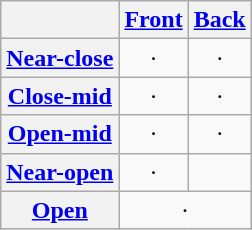<table class="wikitable" style="text-align: center;">
<tr>
<th> </th>
<th><a href='#'>Front</a></th>
<th><a href='#'>Back</a></th>
</tr>
<tr>
<th><a href='#'>Near-close</a></th>
<td>  ∙  </td>
<td>  ∙  </td>
</tr>
<tr>
<th><a href='#'>Close-mid</a></th>
<td>  ∙  </td>
<td>  ∙  </td>
</tr>
<tr>
<th><a href='#'>Open-mid</a></th>
<td>  ∙  </td>
<td>  ∙  </td>
</tr>
<tr>
<th><a href='#'>Near-open</a></th>
<td>  ∙  </td>
<td> </td>
</tr>
<tr>
<th><a href='#'>Open</a></th>
<td colspan="2">  ∙  </td>
</tr>
</table>
